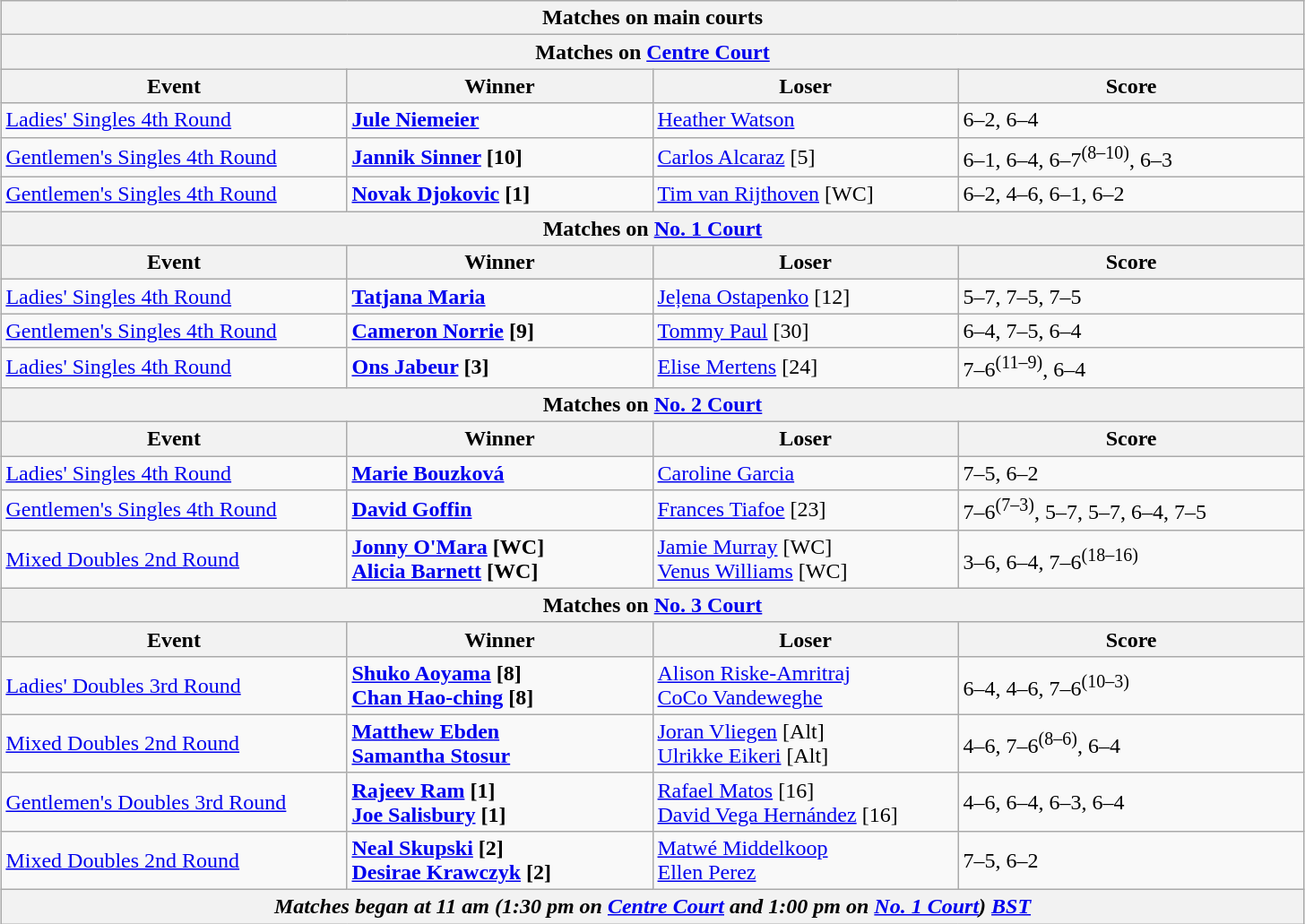<table class="wikitable collapsible uncollapsed" style="margin:auto;">
<tr>
<th colspan="4" style="white-space:nowrap;">Matches on main courts</th>
</tr>
<tr>
<th colspan="4">Matches on <a href='#'>Centre Court</a></th>
</tr>
<tr>
<th width="250">Event</th>
<th width="220">Winner</th>
<th width="220">Loser</th>
<th width="250">Score</th>
</tr>
<tr>
<td><a href='#'>Ladies' Singles 4th Round</a></td>
<td><strong> <a href='#'>Jule Niemeier</a></strong></td>
<td> <a href='#'>Heather Watson</a></td>
<td>6–2, 6–4</td>
</tr>
<tr>
<td><a href='#'>Gentlemen's Singles 4th Round</a></td>
<td><strong> <a href='#'>Jannik Sinner</a> [10]</strong></td>
<td> <a href='#'>Carlos Alcaraz</a> [5]</td>
<td>6–1, 6–4, 6–7<sup>(8–10)</sup>, 6–3</td>
</tr>
<tr>
<td><a href='#'>Gentlemen's Singles 4th Round</a></td>
<td><strong> <a href='#'>Novak Djokovic</a> [1]</strong></td>
<td> <a href='#'>Tim van Rijthoven</a> [WC]</td>
<td>6–2, 4–6, 6–1, 6–2</td>
</tr>
<tr>
<th colspan="4">Matches on <a href='#'>No. 1 Court</a></th>
</tr>
<tr>
<th width="220">Event</th>
<th width="220">Winner</th>
<th width="220">Loser</th>
<th width="250">Score</th>
</tr>
<tr>
<td><a href='#'>Ladies' Singles 4th Round</a></td>
<td><strong> <a href='#'>Tatjana Maria</a></strong></td>
<td> <a href='#'>Jeļena Ostapenko</a> [12]</td>
<td>5–7, 7–5, 7–5</td>
</tr>
<tr>
<td><a href='#'>Gentlemen's Singles 4th Round</a></td>
<td><strong> <a href='#'>Cameron Norrie</a> [9]</strong></td>
<td> <a href='#'>Tommy Paul</a> [30]</td>
<td>6–4, 7–5, 6–4</td>
</tr>
<tr>
<td><a href='#'>Ladies' Singles 4th Round</a></td>
<td><strong> <a href='#'>Ons Jabeur</a> [3]</strong></td>
<td> <a href='#'>Elise Mertens</a> [24]</td>
<td>7–6<sup>(11–9)</sup>, 6–4</td>
</tr>
<tr>
<th colspan="4">Matches on <a href='#'>No. 2 Court</a></th>
</tr>
<tr>
<th width="220">Event</th>
<th width="220">Winner</th>
<th width="220">Loser</th>
<th width="250">Score</th>
</tr>
<tr>
<td><a href='#'>Ladies' Singles 4th Round</a></td>
<td><strong> <a href='#'>Marie Bouzková</a></strong></td>
<td> <a href='#'>Caroline Garcia</a></td>
<td>7–5, 6–2</td>
</tr>
<tr>
<td><a href='#'>Gentlemen's Singles 4th Round</a></td>
<td><strong> <a href='#'>David Goffin</a></strong></td>
<td> <a href='#'>Frances Tiafoe</a> [23]</td>
<td>7–6<sup>(7–3)</sup>, 5–7, 5–7, 6–4, 7–5</td>
</tr>
<tr>
<td><a href='#'>Mixed Doubles 2nd Round</a></td>
<td><strong> <a href='#'>Jonny O'Mara</a> [WC]<br> <a href='#'>Alicia Barnett</a> [WC]</strong></td>
<td> <a href='#'>Jamie Murray</a> [WC]<br> <a href='#'>Venus Williams</a> [WC]</td>
<td>3–6, 6–4, 7–6<sup>(18–16)</sup></td>
</tr>
<tr>
<th colspan="4">Matches on <a href='#'>No. 3 Court</a></th>
</tr>
<tr>
<th width="220">Event</th>
<th width="220">Winner</th>
<th width="220">Loser</th>
<th width="250">Score</th>
</tr>
<tr>
<td><a href='#'>Ladies' Doubles 3rd Round</a></td>
<td><strong> <a href='#'>Shuko Aoyama</a> [8] <br>  <a href='#'>Chan Hao-ching</a> [8]</strong></td>
<td> <a href='#'>Alison Riske-Amritraj</a> <br>  <a href='#'>CoCo Vandeweghe</a></td>
<td>6–4, 4–6, 7–6<sup>(10–3)</sup></td>
</tr>
<tr>
<td><a href='#'>Mixed Doubles 2nd Round</a></td>
<td><strong> <a href='#'>Matthew Ebden</a> <br>  <a href='#'>Samantha Stosur</a></strong></td>
<td> <a href='#'>Joran Vliegen</a> [Alt] <br>  <a href='#'>Ulrikke Eikeri</a> [Alt]</td>
<td>4–6, 7–6<sup>(8–6)</sup>, 6–4</td>
</tr>
<tr>
<td><a href='#'>Gentlemen's Doubles 3rd Round</a></td>
<td><strong> <a href='#'>Rajeev Ram</a> [1] <br>  <a href='#'>Joe Salisbury</a> [1]</strong></td>
<td> <a href='#'>Rafael Matos</a> [16] <br>  <a href='#'>David Vega Hernández</a> [16]</td>
<td>4–6, 6–4, 6–3, 6–4</td>
</tr>
<tr>
<td><a href='#'>Mixed Doubles 2nd Round</a></td>
<td><strong> <a href='#'>Neal Skupski</a> [2] <br>  <a href='#'>Desirae Krawczyk</a> [2]</strong></td>
<td> <a href='#'>Matwé Middelkoop</a> <br>  <a href='#'>Ellen Perez</a></td>
<td>7–5, 6–2</td>
</tr>
<tr>
<th colspan=4><em>Matches began at 11 am (1:30 pm on <a href='#'>Centre Court</a> and 1:00 pm on <a href='#'>No. 1 Court</a>) <a href='#'>BST</a></em></th>
</tr>
</table>
